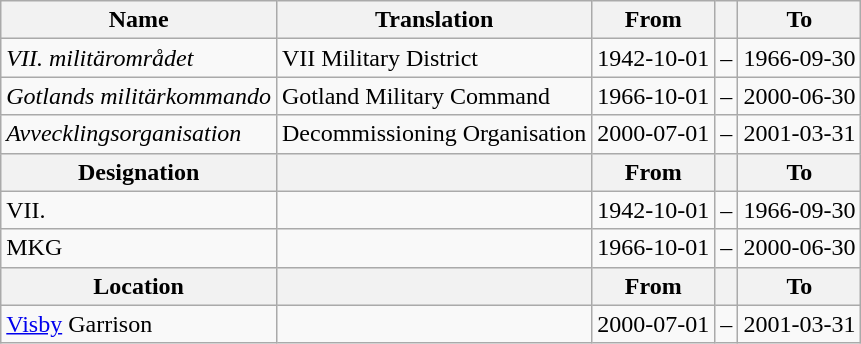<table class="wikitable">
<tr>
<th style="font-weight:bold;">Name</th>
<th style="font-weight:bold;">Translation</th>
<th style="text-align: center; font-weight:bold;">From</th>
<th></th>
<th style="text-align: center; font-weight:bold;">To</th>
</tr>
<tr>
<td style="font-style:italic;">VII. militärområdet</td>
<td>VII Military District</td>
<td>1942-10-01</td>
<td>–</td>
<td>1966-09-30</td>
</tr>
<tr>
<td style="font-style:italic;">Gotlands militärkommando</td>
<td>Gotland Military Command</td>
<td>1966-10-01</td>
<td>–</td>
<td>2000-06-30</td>
</tr>
<tr>
<td style="font-style:italic;">Avvecklingsorganisation</td>
<td>Decommissioning Organisation</td>
<td>2000-07-01</td>
<td>–</td>
<td>2001-03-31</td>
</tr>
<tr>
<th style="font-weight:bold;">Designation</th>
<th style="font-weight:bold;"></th>
<th style="text-align: center; font-weight:bold;">From</th>
<th></th>
<th style="text-align: center; font-weight:bold;">To</th>
</tr>
<tr>
<td>VII.</td>
<td></td>
<td style="text-align: center;">1942-10-01</td>
<td style="text-align: center;">–</td>
<td style="text-align: center;">1966-09-30</td>
</tr>
<tr>
<td>MKG</td>
<td></td>
<td style="text-align: center;">1966-10-01</td>
<td style="text-align: center;">–</td>
<td style="text-align: center;">2000-06-30</td>
</tr>
<tr>
<th style="font-weight:bold;">Location</th>
<th style="font-weight:bold;"></th>
<th style="text-align: center; font-weight:bold;">From</th>
<th></th>
<th style="text-align: center; font-weight:bold;">To</th>
</tr>
<tr>
<td><a href='#'>Visby</a> Garrison</td>
<td></td>
<td style="text-align: center;">2000-07-01</td>
<td style="text-align: center;">–</td>
<td style="text-align: center;">2001-03-31</td>
</tr>
</table>
